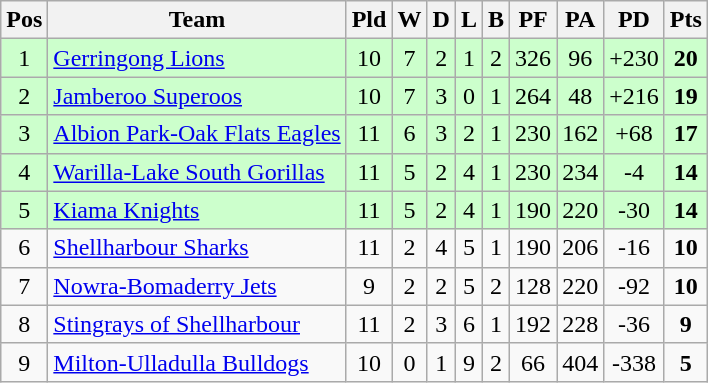<table class="wikitable">
<tr>
<th>Pos</th>
<th>Team</th>
<th>Pld</th>
<th>W</th>
<th>D</th>
<th>L</th>
<th>B</th>
<th>PF</th>
<th>PA</th>
<th>PD</th>
<th>Pts</th>
</tr>
<tr bgcolor="#CCFFCC">
<td style="text-align:center;">1</td>
<td> <a href='#'>Gerringong Lions</a></td>
<td style="text-align:center;">10</td>
<td style="text-align:center;">7</td>
<td style="text-align:center;">2</td>
<td style="text-align:center;">1</td>
<td style="text-align:center;">2</td>
<td style="text-align:center;">326</td>
<td style="text-align:center;">96</td>
<td style="text-align:center;">+230</td>
<td style="text-align:center;"><strong>20</strong></td>
</tr>
<tr bgcolor="#CCFFCC">
<td style="text-align:center;">2</td>
<td> <a href='#'>Jamberoo Superoos</a></td>
<td style="text-align:center;">10</td>
<td style="text-align:center;">7</td>
<td style="text-align:center;">3</td>
<td style="text-align:center;">0</td>
<td style="text-align:center;">1</td>
<td style="text-align:center;">264</td>
<td style="text-align:center;">48</td>
<td style="text-align:center;">+216</td>
<td style="text-align:center;"><strong>19</strong></td>
</tr>
<tr bgcolor="#CCFFCC">
<td style="text-align:center;">3</td>
<td> <a href='#'>Albion Park-Oak Flats Eagles</a></td>
<td style="text-align:center;">11</td>
<td style="text-align:center;">6</td>
<td style="text-align:center;">3</td>
<td style="text-align:center;">2</td>
<td style="text-align:center;">1</td>
<td style="text-align:center;">230</td>
<td style="text-align:center;">162</td>
<td style="text-align:center;">+68</td>
<td style="text-align:center;"><strong>17</strong></td>
</tr>
<tr bgcolor="#CCFFCC">
<td style="text-align:center;">4</td>
<td> <a href='#'>Warilla-Lake South Gorillas</a></td>
<td style="text-align:center;">11</td>
<td style="text-align:center;">5</td>
<td style="text-align:center;">2</td>
<td style="text-align:center;">4</td>
<td style="text-align:center;">1</td>
<td style="text-align:center;">230</td>
<td style="text-align:center;">234</td>
<td style="text-align:center;">-4</td>
<td style="text-align:center;"><strong>14</strong></td>
</tr>
<tr bgcolor="#CCFFCC">
<td style="text-align:center;">5</td>
<td> <a href='#'>Kiama Knights</a></td>
<td style="text-align:center;">11</td>
<td style="text-align:center;">5</td>
<td style="text-align:center;">2</td>
<td style="text-align:center;">4</td>
<td style="text-align:center;">1</td>
<td style="text-align:center;">190</td>
<td style="text-align:center;">220</td>
<td style="text-align:center;">-30</td>
<td style="text-align:center;"><strong>14</strong></td>
</tr>
<tr>
<td style="text-align:center;">6</td>
<td> <a href='#'>Shellharbour Sharks</a></td>
<td style="text-align:center;">11</td>
<td style="text-align:center;">2</td>
<td style="text-align:center;">4</td>
<td style="text-align:center;">5</td>
<td style="text-align:center;">1</td>
<td style="text-align:center;">190</td>
<td style="text-align:center;">206</td>
<td style="text-align:center;">-16</td>
<td style="text-align:center;"><strong>10</strong></td>
</tr>
<tr>
<td style="text-align:center;">7</td>
<td> <a href='#'>Nowra-Bomaderry Jets</a></td>
<td style="text-align:center;">9</td>
<td style="text-align:center;">2</td>
<td style="text-align:center;">2</td>
<td style="text-align:center;">5</td>
<td style="text-align:center;">2</td>
<td style="text-align:center;">128</td>
<td style="text-align:center;">220</td>
<td style="text-align:center;">-92</td>
<td style="text-align:center;"><strong>10</strong></td>
</tr>
<tr>
<td style="text-align:center;">8</td>
<td> <a href='#'>Stingrays of Shellharbour</a></td>
<td style="text-align:center;">11</td>
<td style="text-align:center;">2</td>
<td style="text-align:center;">3</td>
<td style="text-align:center;">6</td>
<td style="text-align:center;">1</td>
<td style="text-align:center;">192</td>
<td style="text-align:center;">228</td>
<td style="text-align:center;">-36</td>
<td style="text-align:center;"><strong>9</strong></td>
</tr>
<tr>
<td style="text-align:center;">9</td>
<td> <a href='#'>Milton-Ulladulla Bulldogs</a></td>
<td style="text-align:center;">10</td>
<td style="text-align:center;">0</td>
<td style="text-align:center;">1</td>
<td style="text-align:center;">9</td>
<td style="text-align:center;">2</td>
<td style="text-align:center;">66</td>
<td style="text-align:center;">404</td>
<td style="text-align:center;">-338</td>
<td style="text-align:center;"><strong>5</strong></td>
</tr>
</table>
